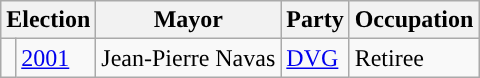<table class="wikitable">
<tr>
<th colspan="2">Election</th>
<th>Mayor</th>
<th>Party</th>
<th>Occupation</th>
</tr>
<tr>
<td style="background-color: "></td>
<td><a href='#'>2001</a></td>
<td>Jean-Pierre Navas</td>
<td><a href='#'>DVG</a></td>
<td>Retiree</td>
</tr>
</table>
